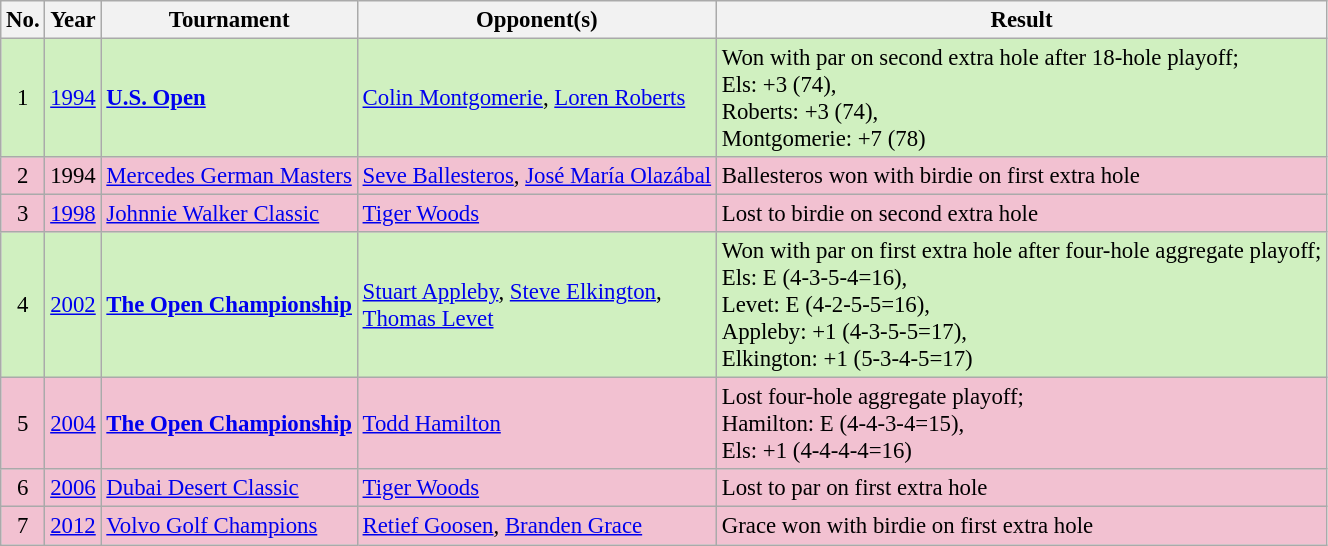<table class="wikitable" style="font-size:95%;">
<tr>
<th>No.</th>
<th>Year</th>
<th>Tournament</th>
<th>Opponent(s)</th>
<th>Result</th>
</tr>
<tr style="background:#D0F0C0;">
<td align=center>1</td>
<td><a href='#'>1994</a></td>
<td><strong><a href='#'>U.S. Open</a></strong></td>
<td> <a href='#'>Colin Montgomerie</a>,  <a href='#'>Loren Roberts</a></td>
<td>Won with par on second extra hole after 18-hole playoff;<br>Els: +3 (74),<br>Roberts: +3 (74),<br>Montgomerie: +7 (78)</td>
</tr>
<tr style="background:#F2C1D1;">
<td align=center>2</td>
<td>1994</td>
<td><a href='#'>Mercedes German Masters</a></td>
<td> <a href='#'>Seve Ballesteros</a>,  <a href='#'>José María Olazábal</a></td>
<td>Ballesteros won with birdie on first extra hole</td>
</tr>
<tr style="background:#F2C1D1;">
<td align=center>3</td>
<td><a href='#'>1998</a></td>
<td><a href='#'>Johnnie Walker Classic</a></td>
<td> <a href='#'>Tiger Woods</a></td>
<td>Lost to birdie on second extra hole</td>
</tr>
<tr style="background:#D0F0C0;">
<td align=center>4</td>
<td><a href='#'>2002</a></td>
<td><strong><a href='#'>The Open Championship</a></strong></td>
<td> <a href='#'>Stuart Appleby</a>,  <a href='#'>Steve Elkington</a>,<br> <a href='#'>Thomas Levet</a></td>
<td>Won with par on first extra hole after four-hole aggregate playoff;<br>Els: E (4-3-5-4=16),<br>Levet: E (4-2-5-5=16),<br>Appleby: +1 (4-3-5-5=17),<br>Elkington: +1 (5-3-4-5=17)</td>
</tr>
<tr style="background:#F2C1D1;">
<td align=center>5</td>
<td><a href='#'>2004</a></td>
<td><strong><a href='#'>The Open Championship</a></strong></td>
<td> <a href='#'>Todd Hamilton</a></td>
<td>Lost four-hole aggregate playoff;<br>Hamilton: E (4-4-3-4=15),<br>Els: +1 (4-4-4-4=16)</td>
</tr>
<tr style="background:#F2C1D1;">
<td align=center>6</td>
<td><a href='#'>2006</a></td>
<td><a href='#'>Dubai Desert Classic</a></td>
<td> <a href='#'>Tiger Woods</a></td>
<td>Lost to par on first extra hole</td>
</tr>
<tr style="background:#F2C1D1;">
<td align=center>7</td>
<td><a href='#'>2012</a></td>
<td><a href='#'>Volvo Golf Champions</a></td>
<td> <a href='#'>Retief Goosen</a>,  <a href='#'>Branden Grace</a></td>
<td>Grace won with birdie on first extra hole</td>
</tr>
</table>
